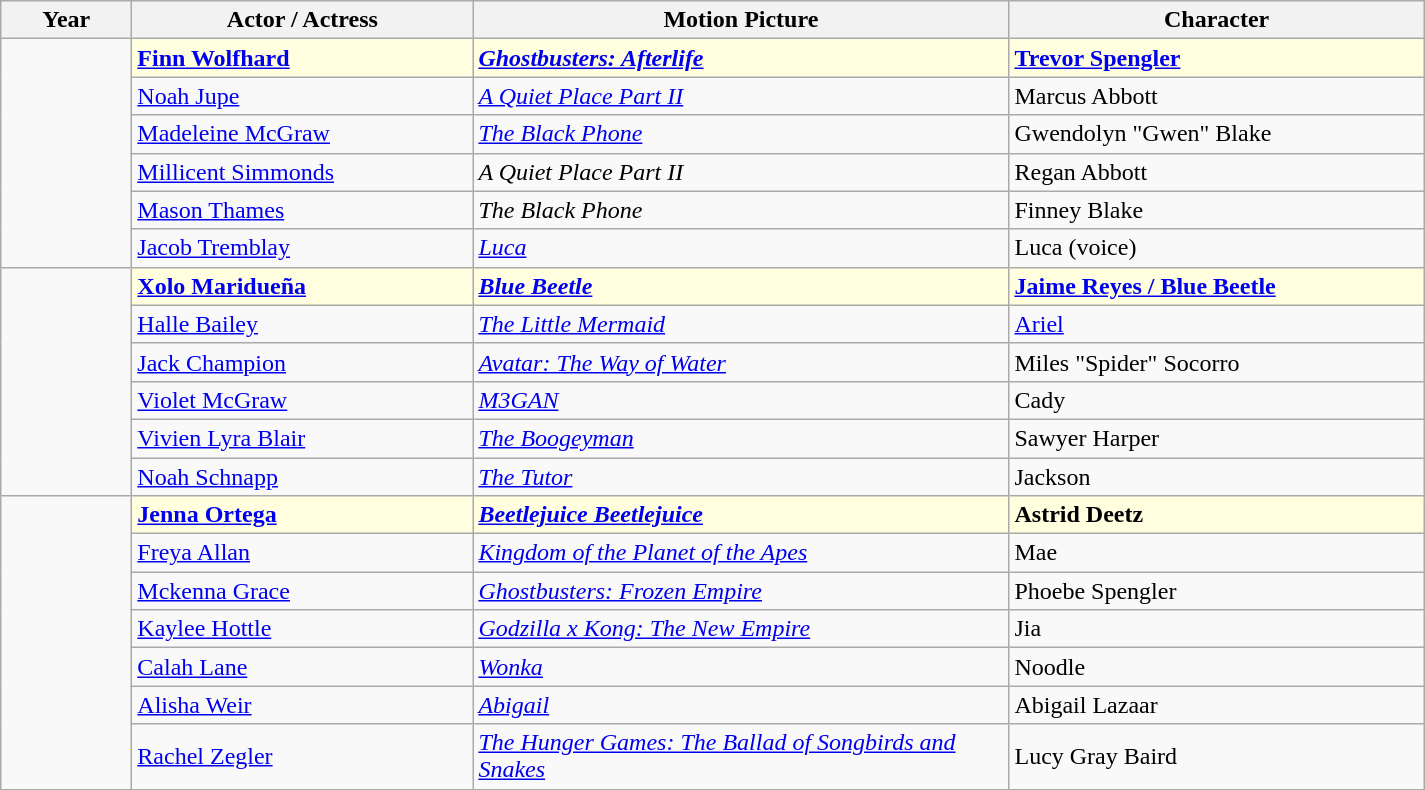<table class="wikitable" width="950px" border="1" cellpadding="5" cellspacing="0" align="centre">
<tr>
<th width="80px">Year</th>
<th width="220px">Actor / Actress</th>
<th width="350px">Motion Picture</th>
<th>Character</th>
</tr>
<tr>
<td rowspan="6"></td>
<td style="background:lightyellow"><strong><a href='#'>Finn Wolfhard</a></strong></td>
<td style="background:lightyellow"><strong><em><a href='#'>Ghostbusters: Afterlife</a></em></strong></td>
<td style="background:lightyellow"><strong><a href='#'>Trevor Spengler</a></strong></td>
</tr>
<tr>
<td><a href='#'>Noah Jupe</a></td>
<td><em><a href='#'>A Quiet Place Part II</a></em></td>
<td>Marcus Abbott</td>
</tr>
<tr>
<td><a href='#'>Madeleine McGraw</a></td>
<td><em><a href='#'>The Black Phone</a></em></td>
<td>Gwendolyn "Gwen" Blake</td>
</tr>
<tr>
<td><a href='#'>Millicent Simmonds</a></td>
<td><em>A Quiet Place Part II</em></td>
<td>Regan Abbott</td>
</tr>
<tr>
<td><a href='#'>Mason Thames</a></td>
<td><em>The Black Phone</em></td>
<td>Finney Blake</td>
</tr>
<tr>
<td><a href='#'>Jacob Tremblay</a></td>
<td><em><a href='#'>Luca</a></em></td>
<td>Luca (voice)</td>
</tr>
<tr>
<td rowspan="6"></td>
<td style="background:lightyellow"><strong><a href='#'>Xolo Maridueña</a></strong></td>
<td style="background:lightyellow"><strong><em><a href='#'>Blue Beetle</a></em></strong></td>
<td style="background:lightyellow"><strong><a href='#'>Jaime Reyes / Blue Beetle</a></strong></td>
</tr>
<tr>
<td><a href='#'>Halle Bailey</a></td>
<td><a href='#'><em>The Little Mermaid</em></a></td>
<td><a href='#'>Ariel</a></td>
</tr>
<tr>
<td><a href='#'>Jack Champion</a></td>
<td><em><a href='#'>Avatar: The Way of Water</a></em></td>
<td>Miles "Spider" Socorro</td>
</tr>
<tr>
<td><a href='#'>Violet McGraw</a></td>
<td><em><a href='#'>M3GAN</a></em></td>
<td>Cady</td>
</tr>
<tr>
<td><a href='#'>Vivien Lyra Blair</a></td>
<td><a href='#'><em>The Boogeyman</em></a></td>
<td>Sawyer Harper</td>
</tr>
<tr>
<td><a href='#'>Noah Schnapp</a></td>
<td><em><a href='#'>The Tutor</a></em></td>
<td>Jackson</td>
</tr>
<tr>
<td rowspan="7"></td>
<td style="background:lightyellow"><strong><a href='#'>Jenna Ortega</a></strong></td>
<td style="background:lightyellow"><strong><em><a href='#'>Beetlejuice Beetlejuice</a></em></strong></td>
<td style="background:lightyellow"><strong>Astrid Deetz</strong></td>
</tr>
<tr>
<td><a href='#'>Freya Allan</a></td>
<td><em><a href='#'>Kingdom of the Planet of the Apes</a></em></td>
<td>Mae</td>
</tr>
<tr>
<td><a href='#'>Mckenna Grace</a></td>
<td><em><a href='#'>Ghostbusters: Frozen Empire</a></em></td>
<td>Phoebe Spengler</td>
</tr>
<tr>
<td><a href='#'>Kaylee Hottle</a></td>
<td><em><a href='#'>Godzilla x Kong: The New Empire</a></em></td>
<td>Jia</td>
</tr>
<tr>
<td><a href='#'>Calah Lane</a></td>
<td><em><a href='#'>Wonka</a></em></td>
<td>Noodle</td>
</tr>
<tr>
<td><a href='#'>Alisha Weir</a></td>
<td><em><a href='#'>Abigail</a></em></td>
<td>Abigail Lazaar</td>
</tr>
<tr>
<td><a href='#'>Rachel Zegler</a></td>
<td><em><a href='#'>The Hunger Games: The Ballad of Songbirds and Snakes</a></em></td>
<td>Lucy Gray Baird</td>
</tr>
</table>
